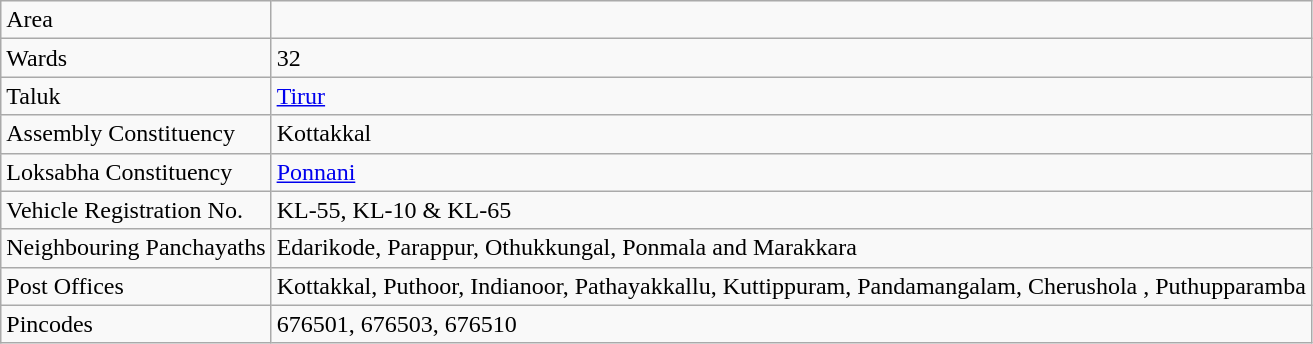<table class="wikitable">
<tr>
<td>Area</td>
<td></td>
</tr>
<tr>
<td>Wards</td>
<td>32</td>
</tr>
<tr>
<td>Taluk</td>
<td><a href='#'>Tirur</a></td>
</tr>
<tr>
<td>Assembly Constituency</td>
<td>Kottakkal</td>
</tr>
<tr>
<td>Loksabha Constituency</td>
<td><a href='#'>Ponnani</a></td>
</tr>
<tr>
<td>Vehicle Registration No.</td>
<td>KL-55, KL-10 & KL-65</td>
</tr>
<tr>
<td>Neighbouring Panchayaths</td>
<td>Edarikode, Parappur, Othukkungal, Ponmala and Marakkara</td>
</tr>
<tr>
<td>Post Offices</td>
<td>Kottakkal, Puthoor, Indianoor, Pathayakkallu, Kuttippuram, Pandamangalam, Cherushola , Puthupparamba</td>
</tr>
<tr>
<td>Pincodes</td>
<td>676501, 676503, 676510</td>
</tr>
</table>
